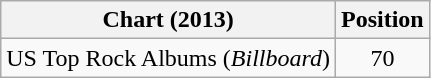<table class="wikitable">
<tr>
<th>Chart (2013)</th>
<th>Position</th>
</tr>
<tr>
<td>US Top Rock Albums (<em>Billboard</em>)</td>
<td style="text-align:center">70</td>
</tr>
</table>
